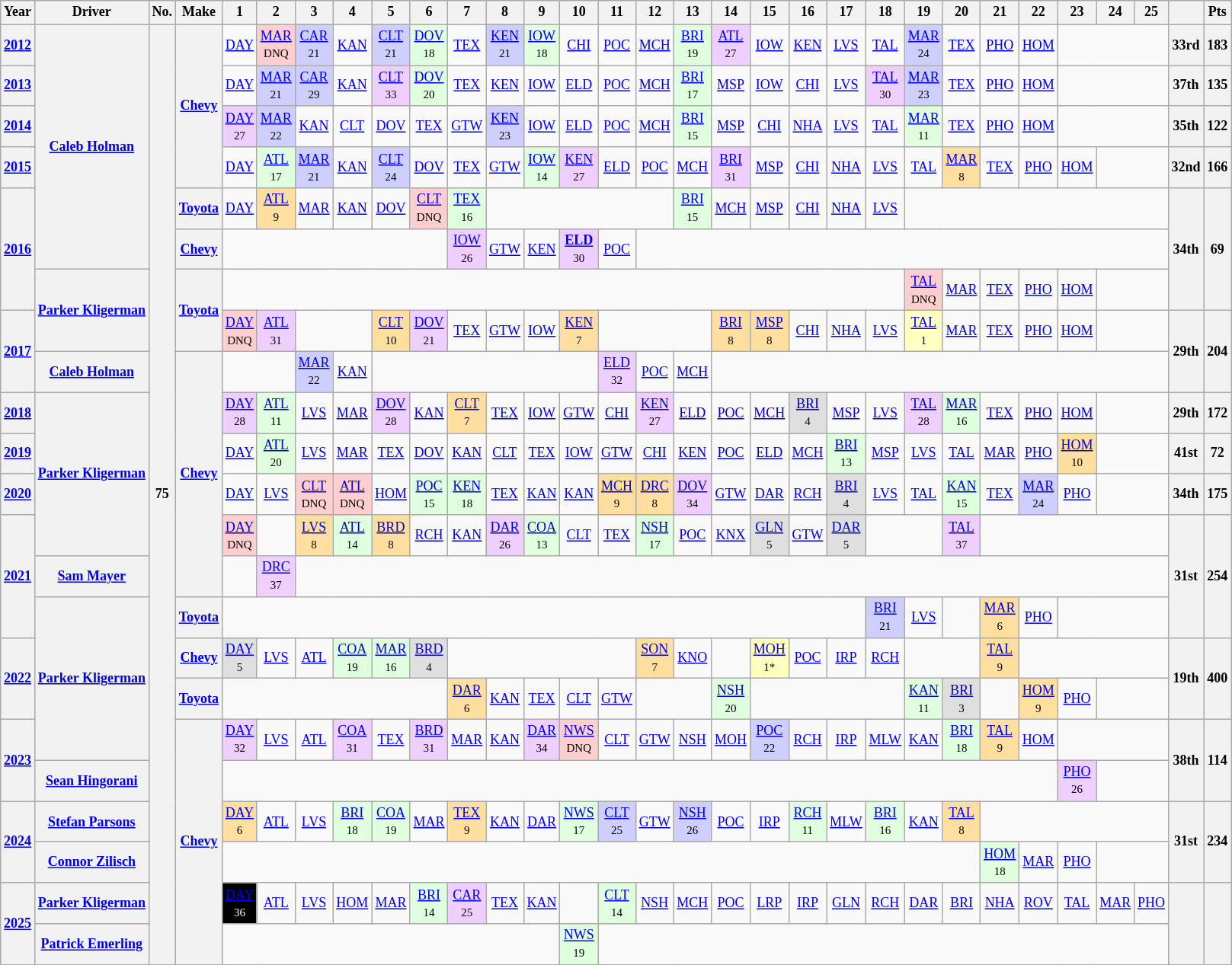<table class="wikitable" style="text-align:center; font-size:75%">
<tr>
<th>Year</th>
<th>Driver</th>
<th>No.</th>
<th>Make</th>
<th>1</th>
<th>2</th>
<th>3</th>
<th>4</th>
<th>5</th>
<th>6</th>
<th>7</th>
<th>8</th>
<th>9</th>
<th>10</th>
<th>11</th>
<th>12</th>
<th>13</th>
<th>14</th>
<th>15</th>
<th>16</th>
<th>17</th>
<th>18</th>
<th>19</th>
<th>20</th>
<th>21</th>
<th>22</th>
<th>23</th>
<th>24</th>
<th>25</th>
<th></th>
<th>Pts</th>
</tr>
<tr>
<th><a href='#'>2012</a></th>
<th rowspan=6><a href='#'>Caleb Holman</a></th>
<th rowspan="23">75</th>
<th rowspan=4><a href='#'>Chevy</a></th>
<td><a href='#'>DAY</a></td>
<td style="background:#FFCFCF;"><a href='#'>MAR</a><br><small>DNQ</small></td>
<td style="background:#CFCFFF;"><a href='#'>CAR</a><br><small>21</small></td>
<td><a href='#'>KAN</a></td>
<td style="background:#CFCFFF;"><a href='#'>CLT</a><br><small>21</small></td>
<td style="background:#DFFFDF;"><a href='#'>DOV</a><br><small>18</small></td>
<td><a href='#'>TEX</a></td>
<td style="background:#CFCFFF;"><a href='#'>KEN</a><br><small>21</small></td>
<td style="background:#DFFFDF;"><a href='#'>IOW</a><br><small>18</small></td>
<td><a href='#'>CHI</a></td>
<td><a href='#'>POC</a></td>
<td><a href='#'>MCH</a></td>
<td style="background:#DFFFDF;"><a href='#'>BRI</a><br><small>19</small></td>
<td style="background:#EFCFFF;"><a href='#'>ATL</a><br><small>27</small></td>
<td><a href='#'>IOW</a></td>
<td><a href='#'>KEN</a></td>
<td><a href='#'>LVS</a></td>
<td><a href='#'>TAL</a></td>
<td style="background:#CFCFFF;"><a href='#'>MAR</a><br><small>24</small></td>
<td><a href='#'>TEX</a></td>
<td><a href='#'>PHO</a></td>
<td><a href='#'>HOM</a></td>
<td colspan=3></td>
<th>33rd</th>
<th>183</th>
</tr>
<tr>
<th><a href='#'>2013</a></th>
<td><a href='#'>DAY</a></td>
<td style="background:#CFCFFF;"><a href='#'>MAR</a><br><small>21</small></td>
<td style="background:#CFCFFF;"><a href='#'>CAR</a><br><small>29</small></td>
<td><a href='#'>KAN</a></td>
<td style="background:#EFCFFF;"><a href='#'>CLT</a><br><small>33</small></td>
<td style="background:#DFFFDF;"><a href='#'>DOV</a><br><small>20</small></td>
<td><a href='#'>TEX</a></td>
<td><a href='#'>KEN</a></td>
<td><a href='#'>IOW</a></td>
<td><a href='#'>ELD</a></td>
<td><a href='#'>POC</a></td>
<td><a href='#'>MCH</a></td>
<td style="background:#DFFFDF;"><a href='#'>BRI</a><br><small>17</small></td>
<td><a href='#'>MSP</a></td>
<td><a href='#'>IOW</a></td>
<td><a href='#'>CHI</a></td>
<td><a href='#'>LVS</a></td>
<td style="background:#EFCFFF;"><a href='#'>TAL</a><br><small>30</small></td>
<td style="background:#CFCFFF;"><a href='#'>MAR</a><br><small>23</small></td>
<td><a href='#'>TEX</a></td>
<td><a href='#'>PHO</a></td>
<td><a href='#'>HOM</a></td>
<td colspan=3></td>
<th>37th</th>
<th>135</th>
</tr>
<tr>
<th><a href='#'>2014</a></th>
<td style="background:#EFCFFF;"><a href='#'>DAY</a><br><small>27</small></td>
<td style="background:#CFCFFF;"><a href='#'>MAR</a><br><small>22</small></td>
<td><a href='#'>KAN</a></td>
<td><a href='#'>CLT</a></td>
<td><a href='#'>DOV</a></td>
<td><a href='#'>TEX</a></td>
<td><a href='#'>GTW</a></td>
<td style="background:#CFCFFF;"><a href='#'>KEN</a><br><small>23</small></td>
<td><a href='#'>IOW</a></td>
<td><a href='#'>ELD</a></td>
<td><a href='#'>POC</a></td>
<td><a href='#'>MCH</a></td>
<td style="background:#DFFFDF;"><a href='#'>BRI</a><br><small>15</small></td>
<td><a href='#'>MSP</a></td>
<td><a href='#'>CHI</a></td>
<td><a href='#'>NHA</a></td>
<td><a href='#'>LVS</a></td>
<td><a href='#'>TAL</a></td>
<td style="background:#DFFFDF;"><a href='#'>MAR</a><br><small>11</small></td>
<td><a href='#'>TEX</a></td>
<td><a href='#'>PHO</a></td>
<td><a href='#'>HOM</a></td>
<td colspan=3></td>
<th>35th</th>
<th>122</th>
</tr>
<tr>
<th><a href='#'>2015</a></th>
<td><a href='#'>DAY</a></td>
<td style="background:#DFFFDF;"><a href='#'>ATL</a><br><small>17</small></td>
<td style="background:#CFCFFF;"><a href='#'>MAR</a><br><small>21</small></td>
<td><a href='#'>KAN</a></td>
<td style="background:#CFCFFF;"><a href='#'>CLT</a><br><small>24</small></td>
<td><a href='#'>DOV</a></td>
<td><a href='#'>TEX</a></td>
<td><a href='#'>GTW</a></td>
<td style="background:#DFFFDF;"><a href='#'>IOW</a><br><small>14</small></td>
<td style="background:#EFCFFF;"><a href='#'>KEN</a><br><small>27</small></td>
<td><a href='#'>ELD</a></td>
<td><a href='#'>POC</a></td>
<td><a href='#'>MCH</a></td>
<td style="background:#EFCFFF;"><a href='#'>BRI</a><br><small>31</small></td>
<td><a href='#'>MSP</a></td>
<td><a href='#'>CHI</a></td>
<td><a href='#'>NHA</a></td>
<td><a href='#'>LVS</a></td>
<td><a href='#'>TAL</a></td>
<td style="background:#FFDF9F;"><a href='#'>MAR</a><br><small>8</small></td>
<td><a href='#'>TEX</a></td>
<td><a href='#'>PHO</a></td>
<td><a href='#'>HOM</a></td>
<td colspan="2"></td>
<th>32nd</th>
<th>166</th>
</tr>
<tr>
<th rowspan=3><a href='#'>2016</a></th>
<th><a href='#'>Toyota</a></th>
<td><a href='#'>DAY</a></td>
<td style="background:#FFDF9F;"><a href='#'>ATL</a><br><small>9</small></td>
<td><a href='#'>MAR</a></td>
<td><a href='#'>KAN</a></td>
<td><a href='#'>DOV</a></td>
<td style="background:#FFCFCF;"><a href='#'>CLT</a><br><small>DNQ</small></td>
<td style="background:#DFFFDF;"><a href='#'>TEX</a><br><small>16</small></td>
<td colspan=5></td>
<td style="background:#DFFFDF;"><a href='#'>BRI</a><br><small>15</small></td>
<td><a href='#'>MCH</a></td>
<td><a href='#'>MSP</a></td>
<td><a href='#'>CHI</a></td>
<td><a href='#'>NHA</a></td>
<td><a href='#'>LVS</a></td>
<td colspan=7></td>
<th rowspan=3>34th</th>
<th rowspan=3>69</th>
</tr>
<tr>
<th><a href='#'>Chevy</a></th>
<td colspan=6></td>
<td style="background:#EFCFFF;"><a href='#'>IOW</a><br><small>26</small></td>
<td><a href='#'>GTW</a></td>
<td><a href='#'>KEN</a></td>
<td style="background:#EFCFFF;"><strong><a href='#'>ELD</a></strong><br><small>30</small></td>
<td><a href='#'>POC</a></td>
<td colspan=14></td>
</tr>
<tr>
<th rowspan=2><a href='#'>Parker Kligerman</a></th>
<th rowspan=2><a href='#'>Toyota</a></th>
<td colspan=18></td>
<td style="background:#FFCFCF;"><a href='#'>TAL</a><br><small>DNQ</small></td>
<td><a href='#'>MAR</a></td>
<td><a href='#'>TEX</a></td>
<td><a href='#'>PHO</a></td>
<td><a href='#'>HOM</a></td>
<td colspan="2"></td>
</tr>
<tr>
<th rowspan=2><a href='#'>2017</a></th>
<td style="background:#FFCFCF;"><a href='#'>DAY</a><br><small>DNQ</small></td>
<td style="background:#EFCFFF;"><a href='#'>ATL</a><br><small>31</small></td>
<td colspan=2></td>
<td style="background:#FFDF9F;"><a href='#'>CLT</a><br><small>10</small></td>
<td style="background:#EFCFFF;"><a href='#'>DOV</a><br><small>21</small></td>
<td><a href='#'>TEX</a></td>
<td><a href='#'>GTW</a></td>
<td><a href='#'>IOW</a></td>
<td style="background:#FFDF9F;"><a href='#'>KEN</a><br><small>7</small></td>
<td colspan=3></td>
<td style="background:#FFDF9F;"><a href='#'>BRI</a><br><small>8</small></td>
<td style="background:#FFDF9F;"><a href='#'>MSP</a><br><small>8</small></td>
<td><a href='#'>CHI</a></td>
<td><a href='#'>NHA</a></td>
<td><a href='#'>LVS</a></td>
<td style="background:#FFFFBF;"><a href='#'>TAL</a><br><small>1</small></td>
<td><a href='#'>MAR</a></td>
<td><a href='#'>TEX</a></td>
<td><a href='#'>PHO</a></td>
<td><a href='#'>HOM</a></td>
<td colspan="2"></td>
<th rowspan=2>29th</th>
<th rowspan=2>204</th>
</tr>
<tr>
<th><a href='#'>Caleb Holman</a></th>
<th rowspan=6><a href='#'>Chevy</a></th>
<td colspan=2></td>
<td style="background:#CFCFFF;"><a href='#'>MAR</a><br><small>22</small></td>
<td><a href='#'>KAN</a></td>
<td colspan=6></td>
<td style="background:#EFCFFF;"><a href='#'>ELD</a><br><small>32</small></td>
<td><a href='#'>POC</a></td>
<td><a href='#'>MCH</a></td>
<td colspan=12></td>
</tr>
<tr>
<th><a href='#'>2018</a></th>
<th rowspan=4><a href='#'>Parker Kligerman</a></th>
<td style="background:#EFCFFF;"><a href='#'>DAY</a><br><small>28</small></td>
<td style="background:#DFFFDF;"><a href='#'>ATL</a><br><small>11</small></td>
<td><a href='#'>LVS</a></td>
<td><a href='#'>MAR</a></td>
<td style="background:#EFCFFF;"><a href='#'>DOV</a><br><small>28</small></td>
<td><a href='#'>KAN</a></td>
<td style="background:#FFDF9F;"><a href='#'>CLT</a><br><small>7</small></td>
<td><a href='#'>TEX</a></td>
<td><a href='#'>IOW</a></td>
<td><a href='#'>GTW</a></td>
<td><a href='#'>CHI</a></td>
<td style="background:#EFCFFF;"><a href='#'>KEN</a><br><small>27</small></td>
<td><a href='#'>ELD</a></td>
<td><a href='#'>POC</a></td>
<td><a href='#'>MCH</a></td>
<td style="background:#DFDFDF;"><a href='#'>BRI</a><br><small>4</small></td>
<td><a href='#'>MSP</a></td>
<td><a href='#'>LVS</a></td>
<td style="background:#EFCFFF;"><a href='#'>TAL</a><br><small>28</small></td>
<td style="background:#DFFFDF;"><a href='#'>MAR</a><br><small>16</small></td>
<td><a href='#'>TEX</a></td>
<td><a href='#'>PHO</a></td>
<td><a href='#'>HOM</a></td>
<td colspan="2"></td>
<th>29th</th>
<th>172</th>
</tr>
<tr>
<th><a href='#'>2019</a></th>
<td><a href='#'>DAY</a></td>
<td style="background:#DFFFDF;"><a href='#'>ATL</a><br><small>20</small></td>
<td><a href='#'>LVS</a></td>
<td><a href='#'>MAR</a></td>
<td><a href='#'>TEX</a></td>
<td><a href='#'>DOV</a></td>
<td><a href='#'>KAN</a></td>
<td><a href='#'>CLT</a></td>
<td><a href='#'>TEX</a></td>
<td><a href='#'>IOW</a></td>
<td><a href='#'>GTW</a></td>
<td><a href='#'>CHI</a></td>
<td><a href='#'>KEN</a></td>
<td><a href='#'>POC</a></td>
<td><a href='#'>ELD</a></td>
<td><a href='#'>MCH</a></td>
<td style="background:#DFFFDF;"><a href='#'>BRI</a><br><small>13</small></td>
<td><a href='#'>MSP</a></td>
<td><a href='#'>LVS</a></td>
<td><a href='#'>TAL</a></td>
<td><a href='#'>MAR</a></td>
<td><a href='#'>PHO</a></td>
<td style="background:#FFDF9F;"><a href='#'>HOM</a><br><small>10</small></td>
<td colspan="2"></td>
<th>41st</th>
<th>72</th>
</tr>
<tr>
<th><a href='#'>2020</a></th>
<td><a href='#'>DAY</a></td>
<td><a href='#'>LVS</a></td>
<td style="background:#FFCFCF;"><a href='#'>CLT</a><br><small>DNQ</small></td>
<td style="background:#FFCFCF;"><a href='#'>ATL</a><br><small>DNQ</small></td>
<td><a href='#'>HOM</a></td>
<td style="background:#DFFFDF;"><a href='#'>POC</a><br><small>15</small></td>
<td style="background:#DFFFDF;"><a href='#'>KEN</a><br><small>18</small></td>
<td><a href='#'>TEX</a></td>
<td><a href='#'>KAN</a></td>
<td><a href='#'>KAN</a></td>
<td style="background:#FFDF9F;"><a href='#'>MCH</a><br><small>9</small></td>
<td style="background:#FFDF9F;"><a href='#'>DRC</a><br><small>8</small></td>
<td style="background:#EFCFFF;"><a href='#'>DOV</a><br><small>34</small></td>
<td><a href='#'>GTW</a></td>
<td><a href='#'>DAR</a></td>
<td><a href='#'>RCH</a></td>
<td style="background:#DFDFDF;"><a href='#'>BRI</a><br><small>4</small></td>
<td><a href='#'>LVS</a></td>
<td><a href='#'>TAL</a></td>
<td style="background:#DFFFDF;"><a href='#'>KAN</a><br><small>15</small></td>
<td><a href='#'>TEX</a></td>
<td style="background:#CFCFFF;"><a href='#'>MAR</a><br><small>24</small></td>
<td><a href='#'>PHO</a></td>
<td colspan="2"></td>
<th>34th</th>
<th>175</th>
</tr>
<tr>
<th rowspan=3><a href='#'>2021</a></th>
<td style="background:#FFCFCF;"><a href='#'>DAY</a><br><small>DNQ</small></td>
<td colspan=1></td>
<td style="background:#FFDF9F;"><a href='#'>LVS</a><br><small>8</small></td>
<td style="background:#DFFFDF;"><a href='#'>ATL</a><br><small>14</small></td>
<td style="background:#FFDF9F;"><a href='#'>BRD</a><br><small>8</small></td>
<td><a href='#'>RCH</a></td>
<td><a href='#'>KAN</a></td>
<td style="background:#EFCFFF;"><a href='#'>DAR</a><br><small>26</small></td>
<td style="background:#DFFFDF;"><a href='#'>COA</a><br><small>13</small></td>
<td><a href='#'>CLT</a></td>
<td><a href='#'>TEX</a></td>
<td style="background:#DFFFDF;"><a href='#'>NSH</a><br><small>17</small></td>
<td><a href='#'>POC</a></td>
<td><a href='#'>KNX</a></td>
<td style="background:#DFDFDF;"><a href='#'>GLN</a><br><small>5</small></td>
<td><a href='#'>GTW</a></td>
<td style="background:#DFDFDF;"><a href='#'>DAR</a><br><small>5</small></td>
<td colspan=2></td>
<td style="background:#EFCFFF;"><a href='#'>TAL</a><br><small>37</small></td>
<td colspan=5></td>
<th rowspan=3>31st</th>
<th rowspan=3>254</th>
</tr>
<tr>
<th><a href='#'>Sam Mayer</a></th>
<td colspan=1></td>
<td style="background:#EFCFFF;"><a href='#'>DRC</a><br><small>37</small></td>
<td colspan=23></td>
</tr>
<tr>
<th rowspan=4><a href='#'>Parker Kligerman</a></th>
<th><a href='#'>Toyota</a></th>
<td colspan=17></td>
<td style="background:#CFCFFF;"><a href='#'>BRI</a><br><small>21</small></td>
<td><a href='#'>LVS</a></td>
<td colspan=1></td>
<td style="background:#FFDF9F;"><a href='#'>MAR</a><br><small>6</small></td>
<td><a href='#'>PHO</a></td>
<td colspan="3"></td>
</tr>
<tr>
<th rowspan=2><a href='#'>2022</a></th>
<th><a href='#'>Chevy</a></th>
<td style="background:#DFDFDF;"><a href='#'>DAY</a><br><small>5</small></td>
<td><a href='#'>LVS</a></td>
<td><a href='#'>ATL</a></td>
<td style="background:#DFFFDF;"><a href='#'>COA</a><br><small>19</small></td>
<td style="background:#DFFFDF;"><a href='#'>MAR</a><br><small>16</small></td>
<td style="background:#DFDFDF;"><a href='#'>BRD</a><br><small>4</small></td>
<td colspan=5></td>
<td style="background:#FFDF9F;"><a href='#'>SON</a><br><small>7</small></td>
<td><a href='#'>KNO</a></td>
<td></td>
<td style="background:#FFFFBF;"><a href='#'>MOH</a><br><small>1*</small></td>
<td><a href='#'>POC</a></td>
<td><a href='#'>IRP</a></td>
<td><a href='#'>RCH</a></td>
<td colspan=2></td>
<td style="background:#FFDF9F;"><a href='#'>TAL</a><br><small>9</small></td>
<td colspan=4></td>
<th rowspan=2>19th</th>
<th rowspan=2>400</th>
</tr>
<tr>
<th><a href='#'>Toyota</a></th>
<td colspan=6></td>
<td style="background:#FFDF9F;"><a href='#'>DAR</a><br><small>6</small></td>
<td><a href='#'>KAN</a></td>
<td><a href='#'>TEX</a></td>
<td><a href='#'>CLT</a></td>
<td><a href='#'>GTW</a></td>
<td colspan=2></td>
<td style="background:#DFFFDF;"><a href='#'>NSH</a><br><small>20</small></td>
<td colspan=4></td>
<td style="background:#DFFFDF;"><a href='#'>KAN</a><br><small>11</small></td>
<td style="background:#DFDFDF;"><a href='#'>BRI</a><br><small>3</small></td>
<td></td>
<td style="background:#FFDF9F;"><a href='#'>HOM</a><br><small>9</small></td>
<td><a href='#'>PHO</a></td>
<td colspan="2"></td>
</tr>
<tr>
<th rowspan=2><a href='#'>2023</a></th>
<th rowspan="6"><a href='#'>Chevy</a></th>
<td style="background:#EFCFFF;"><a href='#'>DAY</a><br><small>32</small></td>
<td><a href='#'>LVS</a></td>
<td><a href='#'>ATL</a></td>
<td style="background:#EFCFFF;"><a href='#'>COA</a><br><small>31</small></td>
<td><a href='#'>TEX</a></td>
<td style="background:#EFCFFF;"><a href='#'>BRD</a><br><small>31</small></td>
<td><a href='#'>MAR</a></td>
<td><a href='#'>KAN</a></td>
<td style="background:#EFCFFF;"><a href='#'>DAR</a><br><small>34</small></td>
<td style="background:#FFCFCF;"><a href='#'>NWS</a><br><small>DNQ</small></td>
<td><a href='#'>CLT</a></td>
<td><a href='#'>GTW</a></td>
<td><a href='#'>NSH</a></td>
<td><a href='#'>MOH</a></td>
<td style="background:#CFCFFF;"><a href='#'>POC</a><br><small>22</small></td>
<td><a href='#'>RCH</a></td>
<td><a href='#'>IRP</a></td>
<td><a href='#'>MLW</a></td>
<td><a href='#'>KAN</a></td>
<td style="background:#DFFFDF;"><a href='#'>BRI</a><br><small>18</small></td>
<td style="background:#FFDF9F;"><a href='#'>TAL</a><br><small>9</small></td>
<td style="background:#;"><a href='#'>HOM</a><br><small></small></td>
<td colspan=3></td>
<th rowspan=2>38th</th>
<th rowspan=2>114</th>
</tr>
<tr>
<th><a href='#'>Sean Hingorani</a></th>
<td colspan=22></td>
<td style="background:#EFCFFF;"><a href='#'>PHO</a><br><small>26</small></td>
<td colspan="2"></td>
</tr>
<tr>
<th rowspan="2"><a href='#'>2024</a></th>
<th><a href='#'>Stefan Parsons</a></th>
<td style="background:#FFDF9F;"><a href='#'>DAY</a><br><small>6</small></td>
<td><a href='#'>ATL</a></td>
<td><a href='#'>LVS</a></td>
<td style="background:#DFFFDF;"><a href='#'>BRI</a><br><small>18</small></td>
<td style="background:#DFFFDF;"><a href='#'>COA</a><br><small>19</small></td>
<td><a href='#'>MAR</a></td>
<td style="background:#FFDF9F;"><a href='#'>TEX</a><br><small>9</small></td>
<td><a href='#'>KAN</a></td>
<td><a href='#'>DAR</a></td>
<td style="background:#DFFFDF;"><a href='#'>NWS</a><br><small>17</small></td>
<td style="background:#CFCFFF;"><a href='#'>CLT</a><br><small>25</small></td>
<td><a href='#'>GTW</a></td>
<td style="background:#CFCFFF;"><a href='#'>NSH</a><br><small>26</small></td>
<td><a href='#'>POC</a></td>
<td><a href='#'>IRP</a></td>
<td style="background:#DFFFDF;"><a href='#'>RCH</a><br><small>11</small></td>
<td><a href='#'>MLW</a></td>
<td style="background:#DFFFDF;"><a href='#'>BRI</a><br><small>16</small></td>
<td><a href='#'>KAN</a></td>
<td style="background:#FFDF9F;"><a href='#'>TAL</a><br><small>8</small></td>
<td colspan="5"></td>
<th rowspan="2">31st</th>
<th rowspan="2">234</th>
</tr>
<tr>
<th><a href='#'>Connor Zilisch</a></th>
<td colspan="20"></td>
<td style="background:#DFFFDF;"><a href='#'>HOM</a><br><small>18</small></td>
<td><a href='#'>MAR</a></td>
<td><a href='#'>PHO</a></td>
<td colspan="2"></td>
</tr>
<tr>
<th rowspan="2"><a href='#'>2025</a></th>
<th><a href='#'>Parker Kligerman</a></th>
<td style="background:#000000;color:white;"><a href='#'><span>DAY</span></a><br><small>36</small></td>
<td><a href='#'>ATL</a></td>
<td><a href='#'>LVS</a></td>
<td><a href='#'>HOM</a></td>
<td><a href='#'>MAR</a></td>
<td style="background:#DFFFDF;"><a href='#'>BRI</a><br><small>14</small></td>
<td style="background:#EFCFFF;"><a href='#'>CAR</a><br><small>25</small></td>
<td><a href='#'>TEX</a></td>
<td><a href='#'>KAN</a></td>
<td></td>
<td style="background:#DFFFDF;"><a href='#'>CLT</a><br><small>14</small></td>
<td><a href='#'>NSH</a></td>
<td><a href='#'>MCH</a></td>
<td><a href='#'>POC</a></td>
<td><a href='#'>LRP</a></td>
<td><a href='#'>IRP</a></td>
<td><a href='#'>GLN</a></td>
<td><a href='#'>RCH</a></td>
<td><a href='#'>DAR</a></td>
<td><a href='#'>BRI</a></td>
<td><a href='#'>NHA</a></td>
<td><a href='#'>ROV</a></td>
<td><a href='#'>TAL</a></td>
<td><a href='#'>MAR</a></td>
<td><a href='#'>PHO</a></td>
<th rowspan="2"></th>
<th rowspan="2"></th>
</tr>
<tr>
<th><a href='#'>Patrick Emerling</a></th>
<td colspan="9"></td>
<td style="background:#DFFFDF;"><a href='#'>NWS</a><br><small>19</small></td>
<td colspan="15"></td>
</tr>
</table>
